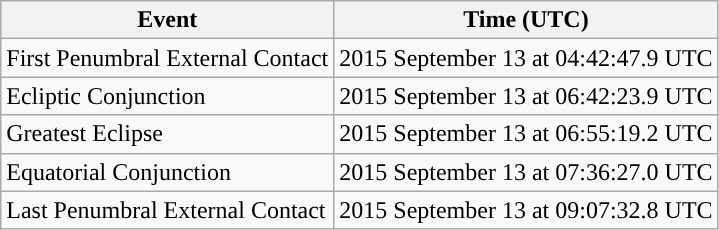<table class="wikitable">
<tr>
<th>Event</th>
<th>Time (UTC)</th>
</tr>
<tr>
<td>First Penumbral External Contact</td>
<td>2015 September 13 at 04:42:47.9 UTC</td>
</tr>
<tr>
<td>Ecliptic Conjunction</td>
<td>2015 September 13 at 06:42:23.9 UTC</td>
</tr>
<tr>
<td>Greatest Eclipse</td>
<td>2015 September 13 at 06:55:19.2 UTC</td>
</tr>
<tr>
<td>Equatorial Conjunction</td>
<td>2015 September 13 at 07:36:27.0 UTC</td>
</tr>
<tr>
<td>Last Penumbral External Contact</td>
<td>2015 September 13 at 09:07:32.8 UTC</td>
</tr>
</table>
